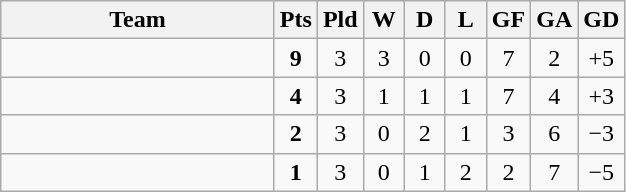<table class="wikitable" style="text-align:center;">
<tr>
<th width=175>Team</th>
<th width=20 abbr="Points">Pts</th>
<th width=20 abbr="Played">Pld</th>
<th width=20 abbr="Won">W</th>
<th width=20 abbr="Drawn">D</th>
<th width=20 abbr="Lost">L</th>
<th width=20 abbr="Goals for">GF</th>
<th width=20 abbr="Goals against">GA</th>
<th width=20 abbr="Goal difference">GD</th>
</tr>
<tr>
<td style="text-align:left;"></td>
<td><strong>9</strong></td>
<td>3</td>
<td>3</td>
<td>0</td>
<td>0</td>
<td>7</td>
<td>2</td>
<td>+5</td>
</tr>
<tr>
<td style="text-align:left;"></td>
<td><strong>4</strong></td>
<td>3</td>
<td>1</td>
<td>1</td>
<td>1</td>
<td>7</td>
<td>4</td>
<td>+3</td>
</tr>
<tr>
<td style="text-align:left;"></td>
<td><strong>2</strong></td>
<td>3</td>
<td>0</td>
<td>2</td>
<td>1</td>
<td>3</td>
<td>6</td>
<td>−3</td>
</tr>
<tr>
<td style="text-align:left;"></td>
<td><strong>1</strong></td>
<td>3</td>
<td>0</td>
<td>1</td>
<td>2</td>
<td>2</td>
<td>7</td>
<td>−5</td>
</tr>
</table>
